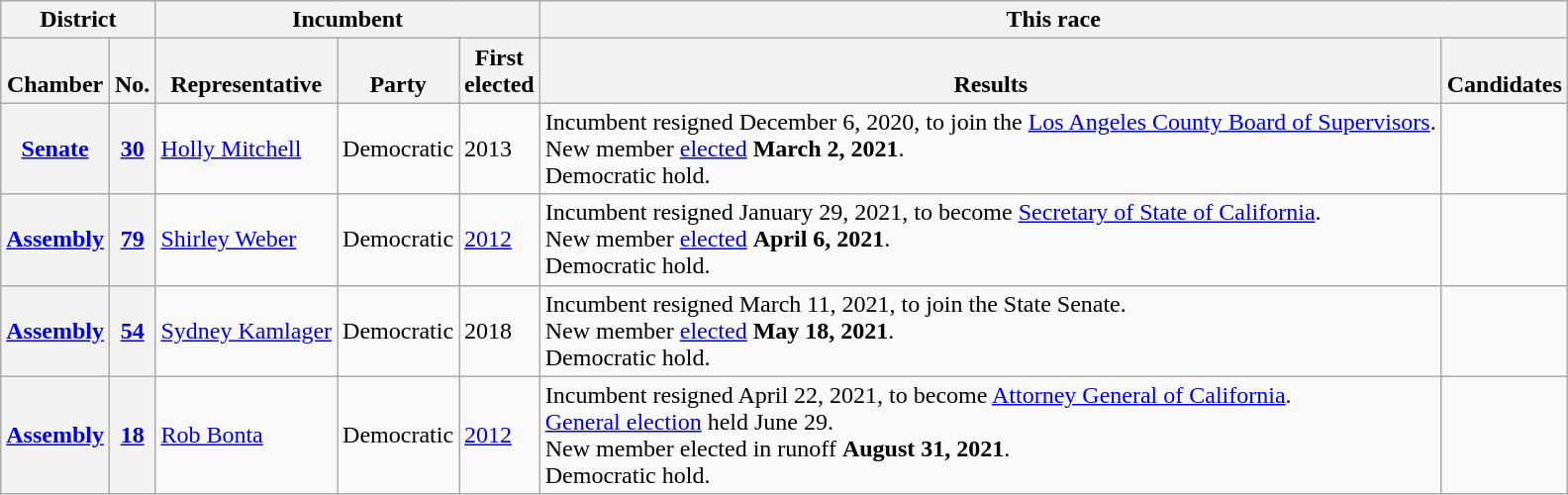<table class="wikitable sortable">
<tr valign=bottom>
<th colspan="2">District</th>
<th colspan="3">Incumbent</th>
<th colspan="2">This race</th>
</tr>
<tr valign=bottom>
<th>Chamber</th>
<th>No.</th>
<th>Representative</th>
<th>Party</th>
<th>First<br>elected</th>
<th>Results</th>
<th>Candidates</th>
</tr>
<tr>
<th><a href='#'>Senate</a></th>
<th><a href='#'>30</a></th>
<td><a href='#'>Holly Mitchell</a></td>
<td>Democratic</td>
<td>2013<br></td>
<td>Incumbent resigned December 6, 2020, to join the <a href='#'>Los Angeles County Board of Supervisors</a>.<br>New member <a href='#'>elected</a> <strong>March 2, 2021</strong>.<br>Democratic hold.</td>
<td nowrap></td>
</tr>
<tr>
<th><a href='#'>Assembly</a></th>
<th><a href='#'>79</a></th>
<td><a href='#'>Shirley Weber</a></td>
<td>Democratic</td>
<td><a href='#'>2012</a></td>
<td>Incumbent resigned January 29, 2021, to become <a href='#'>Secretary of State of California</a>.<br>New member <a href='#'>elected</a> <strong>April 6, 2021</strong>.<br>Democratic hold.</td>
<td nowrap></td>
</tr>
<tr>
<th><a href='#'>Assembly</a></th>
<th><a href='#'>54</a></th>
<td><a href='#'>Sydney Kamlager</a></td>
<td>Democratic</td>
<td>2018<br></td>
<td>Incumbent resigned March 11, 2021, to join the State Senate.<br>New member <a href='#'>elected</a> <strong>May 18, 2021</strong>.<br>Democratic hold.</td>
<td nowrap></td>
</tr>
<tr>
<th><a href='#'>Assembly</a></th>
<th><a href='#'>18</a></th>
<td><a href='#'>Rob Bonta</a></td>
<td>Democratic</td>
<td><a href='#'>2012</a></td>
<td>Incumbent resigned April 22, 2021, to become <a href='#'>Attorney General of California</a>.<br><a href='#'>General election</a> held June 29.<br>New member elected in runoff <strong>August 31, 2021</strong>.<br>Democratic hold.</td>
<td nowrap></td>
</tr>
</table>
